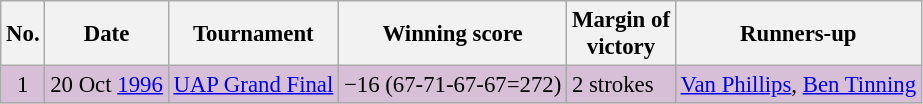<table class="wikitable" style="font-size:95%;">
<tr>
<th>No.</th>
<th>Date</th>
<th>Tournament</th>
<th>Winning score</th>
<th>Margin of<br>victory</th>
<th>Runners-up</th>
</tr>
<tr style="background:thistle;">
<td align=center>1</td>
<td align=right>20 Oct <a href='#'>1996</a></td>
<td><a href='#'>UAP Grand Final</a></td>
<td>−16 (67-71-67-67=272)</td>
<td>2 strokes</td>
<td> <a href='#'>Van Phillips</a>,  <a href='#'>Ben Tinning</a></td>
</tr>
</table>
